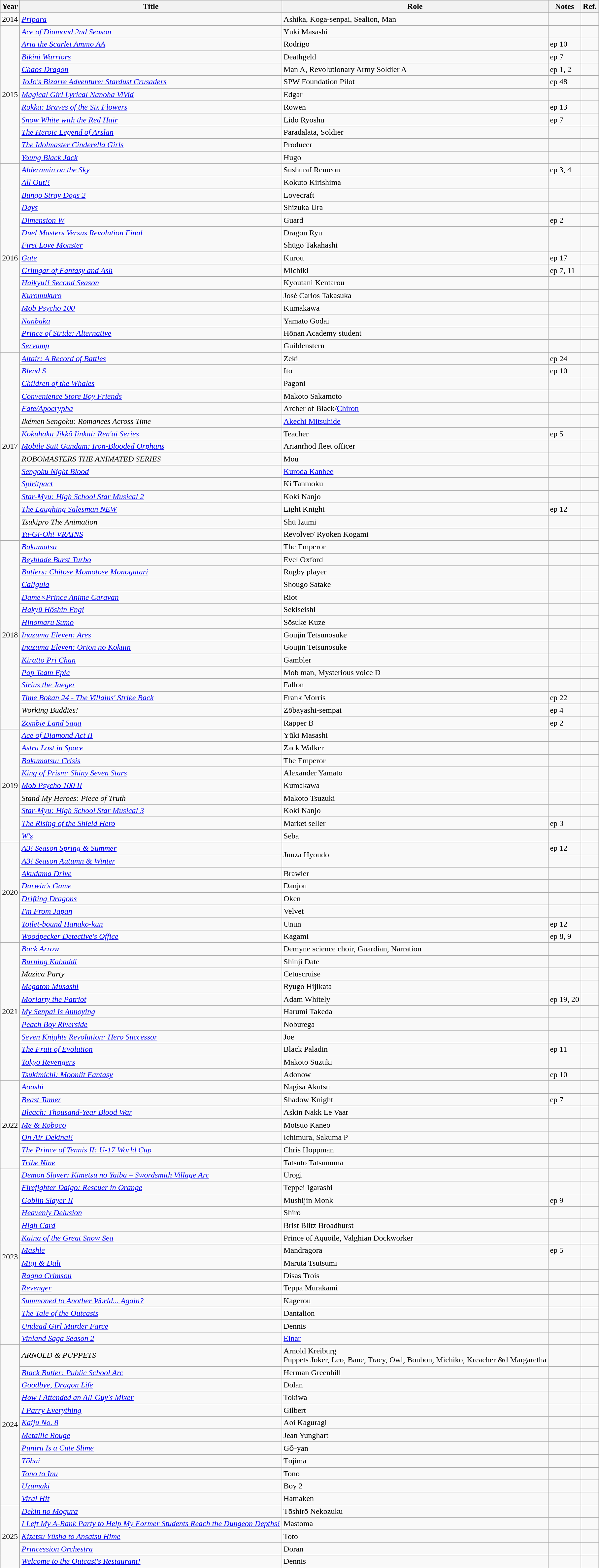<table class="wikitable">
<tr>
<th>Year</th>
<th>Title</th>
<th>Role</th>
<th class="unsortable">Notes</th>
<th>Ref.</th>
</tr>
<tr>
<td>2014</td>
<td><em><a href='#'>Pripara</a></em></td>
<td>Ashika, Koga-senpai, Sealion, Man</td>
<td></td>
<td></td>
</tr>
<tr>
<td rowspan="11">2015</td>
<td><em><a href='#'>Ace of Diamond 2nd Season</a></em></td>
<td>Yūki Masashi</td>
<td></td>
<td></td>
</tr>
<tr>
<td><em><a href='#'>Aria the Scarlet Ammo AA</a></em></td>
<td>Rodrigo</td>
<td>ep 10</td>
<td></td>
</tr>
<tr>
<td><em><a href='#'>Bikini Warriors</a></em></td>
<td>Deathgeld</td>
<td>ep 7</td>
<td></td>
</tr>
<tr>
<td><em><a href='#'>Chaos Dragon</a></em></td>
<td>Man A, Revolutionary Army Soldier A</td>
<td>ep 1, 2</td>
<td></td>
</tr>
<tr>
<td><em><a href='#'>JoJo's Bizarre Adventure: Stardust Crusaders</a></em></td>
<td>SPW Foundation Pilot</td>
<td>ep 48</td>
<td></td>
</tr>
<tr>
<td><em><a href='#'>Magical Girl Lyrical Nanoha ViVid</a></em></td>
<td>Edgar</td>
<td></td>
<td></td>
</tr>
<tr>
<td><em><a href='#'>Rokka: Braves of the Six Flowers</a></em></td>
<td>Rowen</td>
<td>ep 13</td>
<td></td>
</tr>
<tr>
<td><em><a href='#'>Snow White with the Red Hair</a></em></td>
<td>Lido Ryoshu</td>
<td>ep 7</td>
<td></td>
</tr>
<tr>
<td><em><a href='#'>The Heroic Legend of Arslan</a></em></td>
<td>Paradalata, Soldier</td>
<td></td>
<td></td>
</tr>
<tr>
<td><em><a href='#'>The Idolmaster Cinderella Girls</a></em></td>
<td>Producer</td>
<td></td>
<td></td>
</tr>
<tr>
<td><em><a href='#'>Young Black Jack</a></em></td>
<td>Hugo</td>
<td></td>
<td></td>
</tr>
<tr>
<td rowspan="15">2016</td>
<td><em><a href='#'>Alderamin on the Sky</a></em></td>
<td>Sushuraf Remeon</td>
<td>ep 3, 4</td>
<td></td>
</tr>
<tr>
<td><em><a href='#'>All Out!!</a></em></td>
<td>Kokuto Kirishima</td>
<td></td>
<td></td>
</tr>
<tr>
<td><em><a href='#'>Bungo Stray Dogs 2</a></em></td>
<td>Lovecraft</td>
<td></td>
<td></td>
</tr>
<tr>
<td><em><a href='#'>Days</a></em></td>
<td>Shizuka Ura</td>
<td></td>
<td></td>
</tr>
<tr>
<td><em><a href='#'>Dimension W</a></em></td>
<td>Guard</td>
<td>ep 2</td>
<td></td>
</tr>
<tr>
<td><em><a href='#'>Duel Masters Versus Revolution Final</a></em></td>
<td>Dragon Ryu</td>
<td></td>
<td></td>
</tr>
<tr>
<td><em><a href='#'>First Love Monster</a></em></td>
<td>Shūgo Takahashi</td>
<td></td>
<td></td>
</tr>
<tr>
<td><em><a href='#'>Gate</a></em></td>
<td>Kurou</td>
<td>ep 17</td>
<td></td>
</tr>
<tr>
<td><em><a href='#'>Grimgar of Fantasy and Ash</a></em></td>
<td>Michiki</td>
<td>ep 7, 11</td>
<td></td>
</tr>
<tr>
<td><em><a href='#'>Haikyu!! Second Season</a></em></td>
<td>Kyoutani Kentarou</td>
<td></td>
<td></td>
</tr>
<tr>
<td><em><a href='#'>Kuromukuro</a></em></td>
<td>José Carlos Takasuka</td>
<td></td>
<td></td>
</tr>
<tr>
<td><em><a href='#'>Mob Psycho 100</a></em></td>
<td>Kumakawa</td>
<td></td>
<td></td>
</tr>
<tr>
<td><em><a href='#'>Nanbaka</a></em></td>
<td>Yamato Godai</td>
<td></td>
<td></td>
</tr>
<tr>
<td><em><a href='#'>Prince of Stride: Alternative</a></em></td>
<td>Hōnan Academy student</td>
<td></td>
<td></td>
</tr>
<tr>
<td><em><a href='#'>Servamp</a></em></td>
<td>Guildenstern</td>
<td></td>
<td></td>
</tr>
<tr>
<td rowspan="15">2017</td>
<td><em><a href='#'>Altair: A Record of Battles</a></em></td>
<td>Zeki</td>
<td>ep 24</td>
<td></td>
</tr>
<tr>
<td><em><a href='#'>Blend S</a></em></td>
<td>Itō</td>
<td>ep 10</td>
<td></td>
</tr>
<tr>
<td><em><a href='#'>Children of the Whales</a></em></td>
<td>Pagoni</td>
<td></td>
<td></td>
</tr>
<tr>
<td><em><a href='#'>Convenience Store Boy Friends</a></em></td>
<td>Makoto Sakamoto</td>
<td></td>
<td></td>
</tr>
<tr>
<td><em><a href='#'>Fate/Apocrypha</a></em></td>
<td>Archer of Black/<a href='#'>Chiron</a></td>
<td></td>
<td></td>
</tr>
<tr>
<td><em>Ikémen Sengoku: Romances Across Time</em></td>
<td><a href='#'>Akechi Mitsuhide</a></td>
<td></td>
<td></td>
</tr>
<tr>
<td><em><a href='#'>Kokuhaku Jikkō Iinkai: Ren'ai Series</a></em></td>
<td>Teacher</td>
<td>ep 5</td>
<td></td>
</tr>
<tr>
<td><em><a href='#'>Mobile Suit Gundam: Iron-Blooded Orphans</a></em></td>
<td>Arianrhod fleet officer</td>
<td></td>
<td></td>
</tr>
<tr>
<td><em>ROBOMASTERS THE ANIMATED SERIES</em></td>
<td>Mou</td>
<td></td>
<td></td>
</tr>
<tr>
<td><em><a href='#'>Sengoku Night Blood</a></em></td>
<td><a href='#'>Kuroda Kanbee</a></td>
<td></td>
<td></td>
</tr>
<tr>
<td><em><a href='#'>Spiritpact</a></em></td>
<td>Ki Tanmoku</td>
<td></td>
<td></td>
</tr>
<tr>
<td><em><a href='#'>Star-Myu: High School Star Musical 2</a></em></td>
<td>Koki Nanjo</td>
<td></td>
<td></td>
</tr>
<tr>
<td><em><a href='#'>The Laughing Salesman NEW</a></em></td>
<td>Light Knight</td>
<td>ep 12</td>
<td></td>
</tr>
<tr>
<td><em>Tsukipro The Animation</em></td>
<td>Shū Izumi</td>
<td></td>
<td></td>
</tr>
<tr>
<td><em><a href='#'>Yu-Gi-Oh! VRAINS</a></em></td>
<td>Revolver/ Ryoken Kogami</td>
<td></td>
<td></td>
</tr>
<tr>
<td rowspan="15">2018</td>
<td><em><a href='#'>Bakumatsu</a></em></td>
<td>The Emperor</td>
<td></td>
<td></td>
</tr>
<tr>
<td><em><a href='#'>Beyblade Burst Turbo</a></em></td>
<td>Evel Oxford</td>
<td></td>
<td></td>
</tr>
<tr>
<td><em><a href='#'>Butlers: Chitose Momotose Monogatari</a></em></td>
<td>Rugby player</td>
<td></td>
<td></td>
</tr>
<tr>
<td><em><a href='#'>Caligula</a></em></td>
<td>Shougo Satake</td>
<td></td>
<td></td>
</tr>
<tr>
<td><em><a href='#'>Dame×Prince Anime Caravan</a></em></td>
<td>Riot</td>
<td></td>
<td></td>
</tr>
<tr>
<td><em><a href='#'>Hakyū Hōshin Engi</a></em></td>
<td>Sekiseishi</td>
<td></td>
<td></td>
</tr>
<tr>
<td><em><a href='#'>Hinomaru Sumo</a></em></td>
<td>Sōsuke Kuze</td>
<td></td>
<td></td>
</tr>
<tr>
<td><em><a href='#'>Inazuma Eleven: Ares</a></em></td>
<td>Goujin Tetsunosuke</td>
<td></td>
<td></td>
</tr>
<tr>
<td><em><a href='#'>Inazuma Eleven: Orion no Kokuin</a></em></td>
<td>Goujin Tetsunosuke</td>
<td></td>
<td></td>
</tr>
<tr>
<td><em><a href='#'>Kiratto Pri Chan</a></em></td>
<td>Gambler</td>
<td></td>
<td></td>
</tr>
<tr>
<td><em><a href='#'>Pop Team Epic</a></em></td>
<td>Mob man, Mysterious voice D</td>
<td></td>
<td></td>
</tr>
<tr>
<td><em><a href='#'>Sirius the Jaeger</a></em></td>
<td>Fallon</td>
<td></td>
<td></td>
</tr>
<tr>
<td><em><a href='#'>Time Bokan 24 - The Villains' Strike Back</a></em></td>
<td>Frank Morris</td>
<td>ep 22</td>
<td></td>
</tr>
<tr>
<td><em>Working Buddies!</em></td>
<td>Zōbayashi-sempai</td>
<td>ep 4</td>
<td></td>
</tr>
<tr>
<td><em><a href='#'>Zombie Land Saga</a></em></td>
<td>Rapper B</td>
<td>ep 2</td>
<td></td>
</tr>
<tr>
<td rowspan="9">2019</td>
<td><em><a href='#'>Ace of Diamond Act II</a></em></td>
<td>Yūki Masashi</td>
<td></td>
<td></td>
</tr>
<tr>
<td><em><a href='#'>Astra Lost in Space</a></em></td>
<td>Zack Walker</td>
<td></td>
<td></td>
</tr>
<tr>
<td><em><a href='#'>Bakumatsu: Crisis</a></em></td>
<td>The Emperor</td>
<td></td>
<td></td>
</tr>
<tr>
<td><em><a href='#'>King of Prism: Shiny Seven Stars</a></em></td>
<td>Alexander Yamato</td>
<td></td>
<td></td>
</tr>
<tr>
<td><em><a href='#'>Mob Psycho 100 II</a></em></td>
<td>Kumakawa</td>
<td></td>
<td></td>
</tr>
<tr>
<td><em>Stand My Heroes: Piece of Truth</em></td>
<td>Makoto Tsuzuki</td>
<td></td>
<td></td>
</tr>
<tr>
<td><em><a href='#'>Star-Myu: High School Star Musical 3</a></em></td>
<td>Koki Nanjo</td>
<td></td>
<td></td>
</tr>
<tr>
<td><em><a href='#'>The Rising of the Shield Hero</a></em></td>
<td>Market seller</td>
<td>ep 3</td>
<td></td>
</tr>
<tr>
<td><em><a href='#'>W'z</a></em></td>
<td>Seba</td>
<td></td>
<td></td>
</tr>
<tr>
<td rowspan="8">2020</td>
<td><em><a href='#'>A3! Season Spring & Summer</a></em></td>
<td rowspan="2">Juuza Hyoudo</td>
<td>ep 12</td>
<td></td>
</tr>
<tr>
<td><em><a href='#'>A3! Season Autumn & Winter</a></em></td>
<td></td>
<td></td>
</tr>
<tr>
<td><em><a href='#'>Akudama Drive</a></em></td>
<td>Brawler</td>
<td></td>
<td></td>
</tr>
<tr>
<td><em><a href='#'>Darwin's Game</a></em></td>
<td>Danjou</td>
<td></td>
<td></td>
</tr>
<tr>
<td><em><a href='#'>Drifting Dragons</a></em></td>
<td>Oken</td>
<td></td>
<td></td>
</tr>
<tr>
<td><em><a href='#'>I'm From Japan</a></em></td>
<td>Velvet</td>
<td></td>
<td></td>
</tr>
<tr>
<td><em><a href='#'>Toilet-bound Hanako-kun</a></em></td>
<td>Unun</td>
<td>ep 12</td>
<td></td>
</tr>
<tr>
<td><em><a href='#'>Woodpecker Detective's Office</a></em></td>
<td>Kagami</td>
<td>ep 8, 9</td>
<td></td>
</tr>
<tr>
<td rowspan="11">2021</td>
<td><em><a href='#'>Back Arrow</a></em></td>
<td>Demyne science choir, Guardian, Narration</td>
<td></td>
<td></td>
</tr>
<tr>
<td><em><a href='#'>Burning Kabaddi</a></em></td>
<td>Shinji Date</td>
<td></td>
<td></td>
</tr>
<tr>
<td><em>Mazica Party</em></td>
<td>Cetuscruise</td>
<td></td>
<td></td>
</tr>
<tr>
<td><em><a href='#'>Megaton Musashi</a></em></td>
<td>Ryugo Hijikata</td>
<td></td>
<td></td>
</tr>
<tr>
<td><em><a href='#'>Moriarty the Patriot</a></em></td>
<td>Adam Whitely</td>
<td>ep 19, 20</td>
<td></td>
</tr>
<tr>
<td><em><a href='#'>My Senpai Is Annoying</a></em></td>
<td>Harumi Takeda</td>
<td></td>
<td></td>
</tr>
<tr>
<td><em><a href='#'>Peach Boy Riverside</a></em></td>
<td>Noburega</td>
<td></td>
<td></td>
</tr>
<tr>
<td><em><a href='#'>Seven Knights Revolution: Hero Successor</a></em></td>
<td>Joe</td>
<td></td>
<td></td>
</tr>
<tr>
<td><em><a href='#'>The Fruit of Evolution</a></em></td>
<td>Black Paladin</td>
<td>ep 11</td>
<td></td>
</tr>
<tr>
<td><em><a href='#'>Tokyo Revengers</a></em></td>
<td>Makoto Suzuki</td>
<td></td>
<td></td>
</tr>
<tr>
<td><em><a href='#'>Tsukimichi: Moonlit Fantasy</a></em></td>
<td>Adonow</td>
<td>ep 10</td>
<td></td>
</tr>
<tr>
<td rowspan="7">2022</td>
<td><em><a href='#'>Aoashi</a></em></td>
<td>Nagisa Akutsu</td>
<td></td>
<td></td>
</tr>
<tr>
<td><em><a href='#'>Beast Tamer</a></em></td>
<td>Shadow Knight</td>
<td>ep 7</td>
<td></td>
</tr>
<tr>
<td><em><a href='#'>Bleach: Thousand-Year Blood War</a></em></td>
<td>Askin Nakk Le Vaar</td>
<td></td>
<td></td>
</tr>
<tr>
<td><em><a href='#'>Me & Roboco</a></em></td>
<td>Motsuo Kaneo</td>
<td></td>
<td></td>
</tr>
<tr>
<td><em><a href='#'>On Air Dekinai!</a></em></td>
<td>Ichimura, Sakuma P</td>
<td></td>
<td></td>
</tr>
<tr>
<td><em><a href='#'>The Prince of Tennis II: U-17 World Cup</a></em></td>
<td>Chris Hoppman</td>
<td></td>
<td></td>
</tr>
<tr>
<td><em><a href='#'>Tribe Nine</a></em></td>
<td>Tatsuto Tatsunuma</td>
<td></td>
<td></td>
</tr>
<tr>
<td rowspan="14">2023</td>
<td><em><a href='#'>Demon Slayer: Kimetsu no Yaiba – Swordsmith Village Arc</a></em></td>
<td>Urogi</td>
<td></td>
<td></td>
</tr>
<tr>
<td><em><a href='#'>Firefighter Daigo: Rescuer in Orange</a></em></td>
<td>Teppei Igarashi</td>
<td></td>
<td></td>
</tr>
<tr>
<td><em><a href='#'>Goblin Slayer II</a></em></td>
<td>Mushijin Monk</td>
<td>ep 9</td>
<td></td>
</tr>
<tr>
<td><em><a href='#'>Heavenly Delusion</a></em></td>
<td>Shiro</td>
<td></td>
<td></td>
</tr>
<tr>
<td><em><a href='#'>High Card</a></em></td>
<td>Brist Blitz Broadhurst</td>
<td></td>
<td></td>
</tr>
<tr>
<td><em><a href='#'>Kaina of the Great Snow Sea</a></em></td>
<td>Prince of Aquoile, Valghian Dockworker</td>
<td></td>
<td></td>
</tr>
<tr>
<td><em><a href='#'>Mashle</a></em></td>
<td>Mandragora</td>
<td>ep 5</td>
<td></td>
</tr>
<tr>
<td><em><a href='#'>Migi & Dali</a></em></td>
<td>Maruta Tsutsumi</td>
<td></td>
<td></td>
</tr>
<tr>
<td><em><a href='#'>Ragna Crimson</a></em></td>
<td>Disas Trois</td>
<td></td>
<td></td>
</tr>
<tr>
<td><em><a href='#'>Revenger</a></em></td>
<td>Teppa Murakami</td>
<td></td>
<td></td>
</tr>
<tr>
<td><em><a href='#'>Summoned to Another World... Again?</a></em></td>
<td>Kagerou</td>
<td></td>
<td></td>
</tr>
<tr>
<td><em><a href='#'>The Tale of the Outcasts</a></em></td>
<td>Dantalion</td>
<td></td>
<td></td>
</tr>
<tr>
<td><em><a href='#'>Undead Girl Murder Farce</a></em></td>
<td>Dennis</td>
<td></td>
<td></td>
</tr>
<tr>
<td><em><a href='#'>Vinland Saga Season 2</a></em></td>
<td><a href='#'>Einar</a></td>
<td></td>
<td></td>
</tr>
<tr>
<td rowspan="12">2024</td>
<td><em>ARNOLD & PUPPETS</em></td>
<td>Arnold Kreiburg<br>Puppets Joker, Leo, Bane, Tracy, Owl, Bonbon, Michiko, Kreacher &d Margaretha</td>
<td></td>
<td></td>
</tr>
<tr>
<td><em><a href='#'>Black Butler: Public School Arc</a></em></td>
<td>Herman Greenhill</td>
<td></td>
<td></td>
</tr>
<tr>
<td><em><a href='#'>Goodbye, Dragon Life</a></em></td>
<td>Dolan</td>
<td></td>
<td></td>
</tr>
<tr>
<td><em><a href='#'>How I Attended an All-Guy's Mixer</a></em></td>
<td>Tokiwa</td>
<td></td>
<td></td>
</tr>
<tr>
<td><em><a href='#'>I Parry Everything</a></em></td>
<td>Gilbert</td>
<td></td>
<td></td>
</tr>
<tr>
<td><em><a href='#'>Kaiju No. 8</a></em></td>
<td>Aoi Kaguragi</td>
<td></td>
<td></td>
</tr>
<tr>
<td><em><a href='#'>Metallic Rouge</a></em></td>
<td>Jean Yunghart</td>
<td></td>
<td></td>
</tr>
<tr>
<td><em><a href='#'>Puniru Is a Cute Slime</a></em></td>
<td>Gо̄-yan</td>
<td></td>
<td></td>
</tr>
<tr>
<td><em><a href='#'>Tōhai</a></em></td>
<td>Tōjima</td>
<td></td>
<td></td>
</tr>
<tr>
<td><em><a href='#'>Tono to Inu</a></em></td>
<td>Tono</td>
<td></td>
<td></td>
</tr>
<tr>
<td><em><a href='#'>Uzumaki</a></em></td>
<td>Boy 2</td>
<td></td>
<td></td>
</tr>
<tr>
<td><em><a href='#'>Viral Hit</a></em></td>
<td>Hamaken</td>
<td></td>
<td></td>
</tr>
<tr>
<td rowspan="5">2025</td>
<td><em><a href='#'>Dekin no Mogura</a></em></td>
<td>Tōshirō Nekozuku</td>
<td></td>
<td></td>
</tr>
<tr>
<td><em><a href='#'>I Left My A-Rank Party to Help My Former Students Reach the Dungeon Depths!</a></em></td>
<td>Mastoma</td>
<td></td>
<td></td>
</tr>
<tr>
<td><em><a href='#'>Kizetsu Yūsha to Ansatsu Hime</a></em></td>
<td>Toto</td>
<td></td>
<td></td>
</tr>
<tr>
<td><em><a href='#'>Princession Orchestra</a></em></td>
<td>Doran</td>
<td></td>
<td></td>
</tr>
<tr>
<td><em><a href='#'>Welcome to the Outcast's Restaurant!</a></em></td>
<td>Dennis</td>
<td></td>
<td></td>
</tr>
</table>
